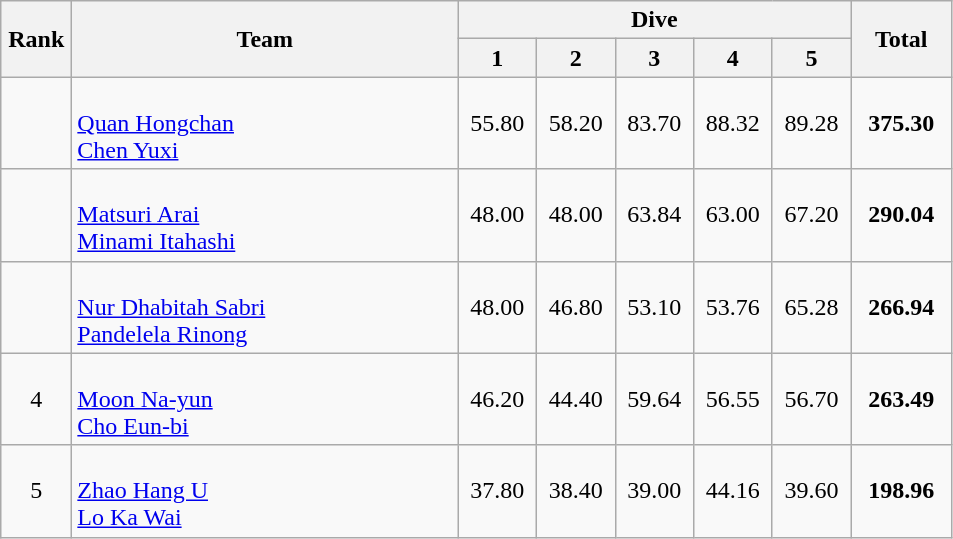<table class=wikitable style="text-align:center">
<tr>
<th rowspan="2" width=40>Rank</th>
<th rowspan="2" width=250>Team</th>
<th colspan="5">Dive</th>
<th rowspan="2" width=60>Total</th>
</tr>
<tr>
<th width=45>1</th>
<th width=45>2</th>
<th width=45>3</th>
<th width=45>4</th>
<th width=45>5</th>
</tr>
<tr>
<td></td>
<td align=left><br><a href='#'>Quan Hongchan</a><br><a href='#'>Chen Yuxi</a></td>
<td>55.80</td>
<td>58.20</td>
<td>83.70</td>
<td>88.32</td>
<td>89.28</td>
<td><strong>375.30</strong></td>
</tr>
<tr>
<td></td>
<td align=left><br><a href='#'>Matsuri Arai</a><br><a href='#'>Minami Itahashi</a></td>
<td>48.00</td>
<td>48.00</td>
<td>63.84</td>
<td>63.00</td>
<td>67.20</td>
<td><strong>290.04</strong></td>
</tr>
<tr>
<td></td>
<td align=left><br><a href='#'>Nur Dhabitah Sabri</a><br><a href='#'>Pandelela Rinong</a></td>
<td>48.00</td>
<td>46.80</td>
<td>53.10</td>
<td>53.76</td>
<td>65.28</td>
<td><strong>266.94</strong></td>
</tr>
<tr>
<td>4</td>
<td align=left><br><a href='#'>Moon Na-yun</a><br><a href='#'>Cho Eun-bi</a></td>
<td>46.20</td>
<td>44.40</td>
<td>59.64</td>
<td>56.55</td>
<td>56.70</td>
<td><strong>263.49</strong></td>
</tr>
<tr>
<td>5</td>
<td align=left><br><a href='#'>Zhao Hang U</a><br><a href='#'>Lo Ka Wai</a></td>
<td>37.80</td>
<td>38.40</td>
<td>39.00</td>
<td>44.16</td>
<td>39.60</td>
<td><strong>198.96</strong></td>
</tr>
</table>
